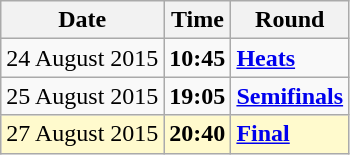<table class="wikitable">
<tr>
<th>Date</th>
<th>Time</th>
<th>Round</th>
</tr>
<tr>
<td>24 August 2015</td>
<td><strong>10:45</strong></td>
<td><strong><a href='#'>Heats</a></strong></td>
</tr>
<tr>
<td>25 August 2015</td>
<td><strong>19:05</strong></td>
<td><strong><a href='#'>Semifinals</a></strong></td>
</tr>
<tr style=background:lemonchiffon>
<td>27 August 2015</td>
<td><strong>20:40</strong></td>
<td><strong><a href='#'>Final</a></strong></td>
</tr>
</table>
